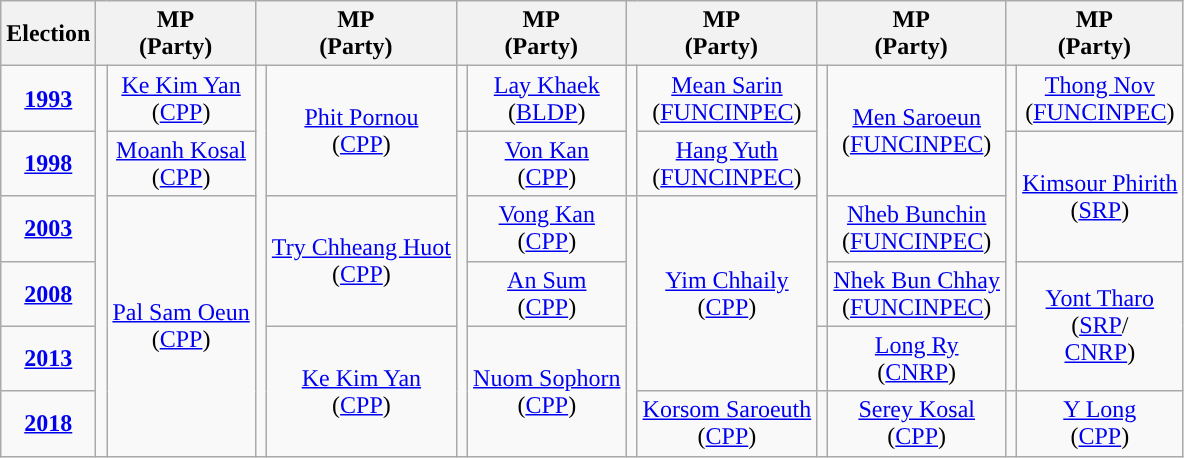<table class="wikitable" style="text-align:center">
<tr>
<th>Election</th>
<th colspan=2>MP<br>(Party)</th>
<th colspan=2>MP<br>(Party)</th>
<th colspan=2>MP<br>(Party)</th>
<th colspan=2>MP<br>(Party)</th>
<th colspan=2>MP<br>(Party)</th>
<th colspan=2>MP<br>(Party)</th>
</tr>
<tr>
<td><strong><a href='#'>1993</a></strong></td>
<td rowspan=6; style="background-color: "></td>
<td rowspan=1><a href='#'>Ke Kim Yan</a><br>(<a href='#'>CPP</a>)</td>
<td rowspan=6; style="background-color: "></td>
<td rowspan=2><a href='#'>Phit Pornou</a><br>(<a href='#'>CPP</a>)</td>
<td rowspan=1; style="background-color: "></td>
<td rowspan=1><a href='#'>Lay Khaek</a><br>(<a href='#'>BLDP</a>)</td>
<td rowspan=2; style="background-color: "></td>
<td rowspan=1><a href='#'>Mean Sarin</a><br>(<a href='#'>FUNCINPEC</a>)</td>
<td rowspan=4; style="background-color: "></td>
<td rowspan=2><a href='#'>Men Saroeun</a><br>(<a href='#'>FUNCINPEC</a>)</td>
<td rowspan=1; style="background-color: "></td>
<td rowspan=1><a href='#'>Thong Nov</a><br>(<a href='#'>FUNCINPEC</a>)</td>
</tr>
<tr>
<td><strong><a href='#'>1998</a></strong></td>
<td rowspan=1><a href='#'>Moanh Kosal</a><br>(<a href='#'>CPP</a>)</td>
<td rowspan=5; style="background-color: "></td>
<td rowspan=1><a href='#'>Von Kan</a><br>(<a href='#'>CPP</a>)</td>
<td rowspan=1><a href='#'>Hang Yuth</a><br>(<a href='#'>FUNCINPEC</a>)</td>
<td rowspan=3; style="background-color: "></td>
<td rowspan=2><a href='#'>Kimsour Phirith</a><br>(<a href='#'>SRP</a>)</td>
</tr>
<tr>
<td><strong><a href='#'>2003</a></strong></td>
<td rowspan=4><a href='#'>Pal Sam Oeun</a><br>(<a href='#'>CPP</a>)</td>
<td rowspan=2><a href='#'>Try Chheang Huot</a><br>(<a href='#'>CPP</a>)</td>
<td rowspan=1><a href='#'>Vong Kan</a><br>(<a href='#'>CPP</a>)</td>
<td rowspan=4; style="background-color: "></td>
<td rowspan=3><a href='#'>Yim Chhaily</a><br>(<a href='#'>CPP</a>)</td>
<td rowspan=1><a href='#'>Nheb Bunchin</a><br>(<a href='#'>FUNCINPEC</a>)</td>
</tr>
<tr>
<td><strong><a href='#'>2008</a></strong></td>
<td rowspan=1><a href='#'>An Sum</a><br>(<a href='#'>CPP</a>)</td>
<td rowspan=1><a href='#'>Nhek Bun Chhay</a><br>(<a href='#'>FUNCINPEC</a>)</td>
<td rowspan=2><a href='#'>Yont Tharo</a><br>(<a href='#'>SRP</a>/<br><a href='#'>CNRP</a>)</td>
</tr>
<tr>
<td><strong><a href='#'>2013</a></strong></td>
<td rowspan=2><a href='#'>Ke Kim Yan</a><br>(<a href='#'>CPP</a>)</td>
<td rowspan=2><a href='#'>Nuom Sophorn</a><br>(<a href='#'>CPP</a>)</td>
<td rowspan=1; style="background-color: "></td>
<td rowspan=1><a href='#'>Long Ry</a><br>(<a href='#'>CNRP</a>)</td>
<td rowspan=1; style="background-color: "></td>
</tr>
<tr>
<td><strong><a href='#'>2018</a></strong></td>
<td rowspan=1><a href='#'>Korsom Saroeuth</a><br>(<a href='#'>CPP</a>)</td>
<td rowspan=1; style="background-color: "></td>
<td rowspan=1><a href='#'>Serey Kosal</a><br>(<a href='#'>CPP</a>)</td>
<td rowspan=1; style="background-color: "></td>
<td rowspan=1><a href='#'>Y Long</a><br>(<a href='#'>CPP</a>)</td>
</tr>
</table>
